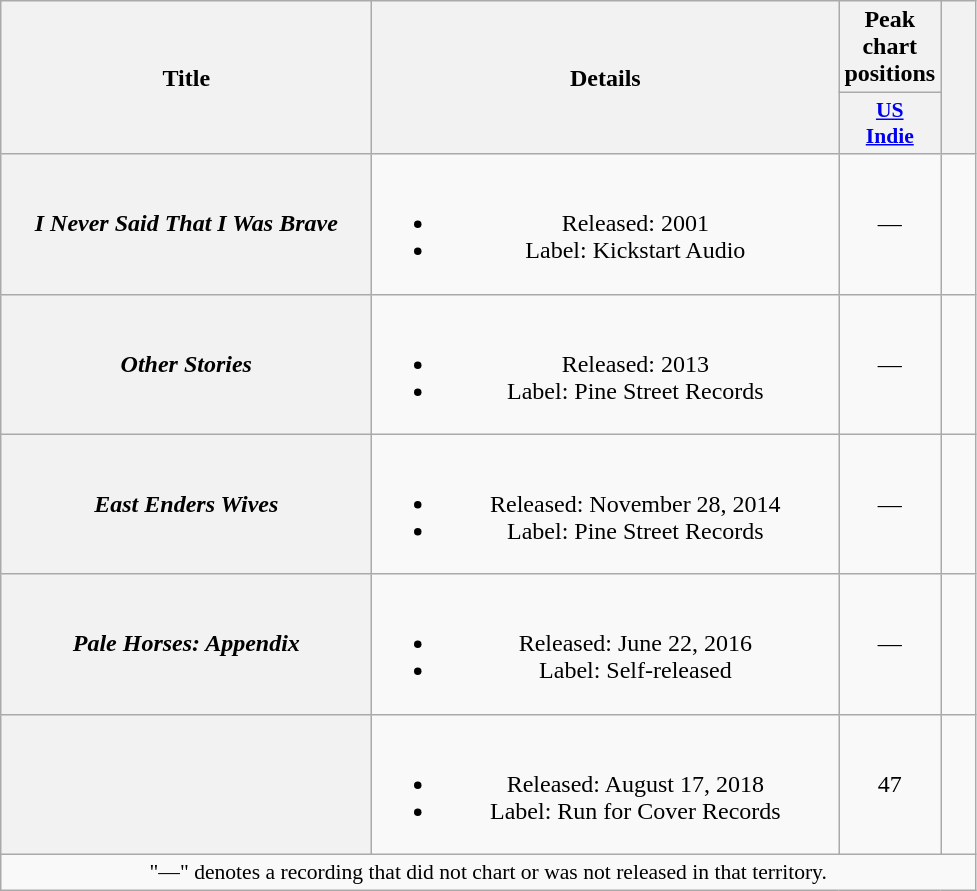<table class="wikitable plainrowheaders" style="text-align:center;">
<tr>
<th scope="col" rowspan="2" style="width:15em;">Title</th>
<th scope="col" rowspan="2" style="width:19em;">Details</th>
<th scope="col" colspan="1">Peak chart positions</th>
<th scope="col" rowspan="2" style="width:1em;"></th>
</tr>
<tr>
<th scope="col" style="width:2.5em;font-size:90%;"><a href='#'>US<br>Indie</a><br></th>
</tr>
<tr>
<th scope="row"><em>I Never Said That I Was Brave</em></th>
<td><br><ul><li>Released: 2001</li><li>Label: Kickstart Audio</li></ul></td>
<td>—</td>
<td></td>
</tr>
<tr>
<th scope="row"><em>Other Stories</em></th>
<td><br><ul><li>Released:  2013</li><li>Label: Pine Street Records</li></ul></td>
<td>—</td>
<td></td>
</tr>
<tr>
<th scope="row"><em>East Enders Wives</em></th>
<td><br><ul><li>Released: November 28, 2014</li><li>Label: Pine Street Records</li></ul></td>
<td>—</td>
<td></td>
</tr>
<tr>
<th scope="row"><em>Pale Horses: Appendix</em></th>
<td><br><ul><li>Released: June 22, 2016</li><li>Label: Self-released</li></ul></td>
<td>—</td>
<td></td>
</tr>
<tr>
<th scope="row"><em><a href='#'></a></em></th>
<td><br><ul><li>Released: August 17, 2018</li><li>Label: Run for Cover Records</li></ul></td>
<td>47</td>
<td></td>
</tr>
<tr>
<td colspan="5" style="font-size:90%">"—" denotes a recording that did not chart or was not released in that territory.</td>
</tr>
</table>
